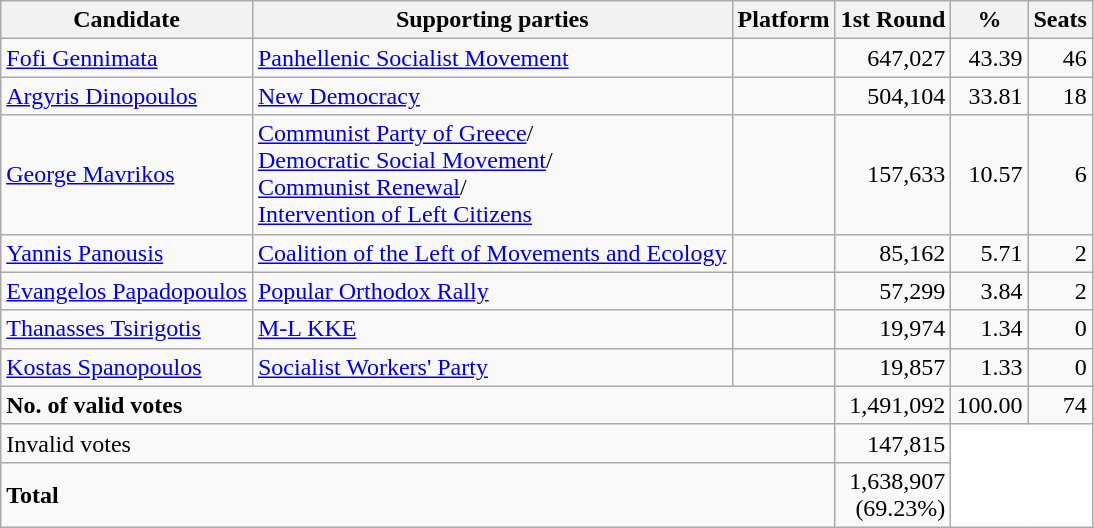<table class="wikitable">
<tr>
<th>Candidate</th>
<th>Supporting parties</th>
<th>Platform</th>
<th>1st Round</th>
<th>%</th>
<th>Seats</th>
</tr>
<tr>
<td><a href='#'>Fofi Gennimata</a></td>
<td><a href='#'>Panhellenic Socialist Movement</a></td>
<td></td>
<td align="right">647,027</td>
<td align="right">43.39</td>
<td align="right">46</td>
</tr>
<tr>
<td><a href='#'>Argyris Dinopoulos</a></td>
<td><a href='#'>New Democracy</a></td>
<td></td>
<td align="right">504,104</td>
<td align="right">33.81</td>
<td align="right">18</td>
</tr>
<tr>
<td><a href='#'>George Mavrikos</a></td>
<td><a href='#'>Communist Party of Greece</a>/<br><a href='#'>Democratic Social Movement</a>/<br><a href='#'>Communist Renewal</a>/<br><a href='#'>Intervention of Left Citizens</a></td>
<td></td>
<td align="right">157,633</td>
<td align="right">10.57</td>
<td align="right">6</td>
</tr>
<tr>
<td><a href='#'>Yannis Panousis</a></td>
<td><a href='#'>Coalition of the Left of Movements and Ecology</a></td>
<td></td>
<td align="right">85,162</td>
<td align="right">5.71</td>
<td align="right">2</td>
</tr>
<tr>
<td><a href='#'>Evangelos Papadopoulos</a></td>
<td><a href='#'>Popular Orthodox Rally</a></td>
<td></td>
<td align="right">57,299</td>
<td align="right">3.84</td>
<td align="right">2</td>
</tr>
<tr>
<td><a href='#'>Thanasses Tsirigotis</a></td>
<td><a href='#'>M-L KKE</a></td>
<td></td>
<td align="right">19,974</td>
<td align="right">1.34</td>
<td align="right">0</td>
</tr>
<tr>
<td><a href='#'>Kostas Spanopoulos</a></td>
<td><a href='#'>Socialist Workers' Party</a></td>
<td></td>
<td align="right">19,857</td>
<td align="right">1.33</td>
<td align="right">0</td>
</tr>
<tr>
<td colspan="3"><strong>No. of valid votes</strong></td>
<td align="right">1,491,092</td>
<td align="right">100.00</td>
<td align="right">74</td>
</tr>
<tr>
<td colspan="3">Invalid votes</td>
<td align="right">147,815</td>
<td colspan="3" rowspan="2" bgcolor="white"> </td>
</tr>
<tr>
<td colspan="3"><strong>Total</strong></td>
<td align="right">1,638,907<br>(69.23%)</td>
</tr>
</table>
